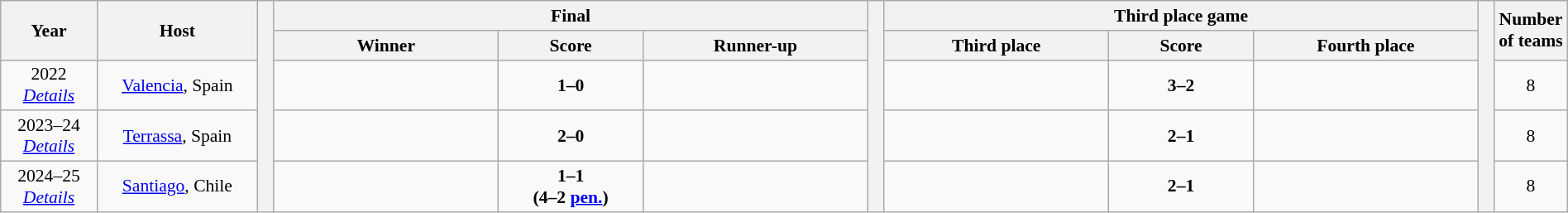<table class="wikitable" style="text-align:center;width:100%; font-size:90%;">
<tr>
<th rowspan=2 width=6%>Year</th>
<th rowspan=2 width=10%>Host</th>
<th width=1% rowspan=5></th>
<th colspan=3>Final</th>
<th width=1% rowspan=5></th>
<th colspan=3>Third place game</th>
<th width=1% rowspan=5></th>
<th width=4% rowspan=2>Number of teams</th>
</tr>
<tr>
<th width=14%>Winner</th>
<th width=9%>Score</th>
<th width=14%>Runner-up</th>
<th width=14%>Third place</th>
<th width=9%>Score</th>
<th width=14%>Fourth place</th>
</tr>
<tr>
<td>2022<br><em><a href='#'>Details</a></em></td>
<td><a href='#'>Valencia</a>, Spain</td>
<td><strong></strong></td>
<td><strong>1–0</strong></td>
<td></td>
<td></td>
<td><strong>3–2</strong></td>
<td></td>
<td>8</td>
</tr>
<tr>
<td>2023–24<br><em><a href='#'>Details</a></em></td>
<td><a href='#'>Terrassa</a>, Spain</td>
<td><strong></strong></td>
<td><strong>2–0</strong></td>
<td></td>
<td></td>
<td><strong>2–1</strong></td>
<td></td>
<td>8</td>
</tr>
<tr>
<td>2024–25<br><em><a href='#'>Details</a></em></td>
<td><a href='#'>Santiago</a>, Chile</td>
<td><strong></strong></td>
<td><strong>1–1<br>(4–2 <a href='#'>pen.</a>)</strong></td>
<td></td>
<td></td>
<td><strong>2–1</strong></td>
<td></td>
<td>8</td>
</tr>
</table>
